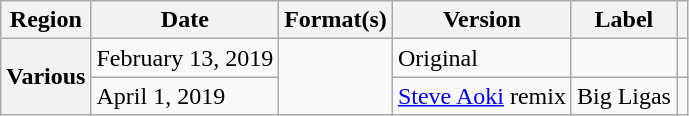<table class="wikitable plainrowheaders">
<tr>
<th scope="col">Region</th>
<th scope="col">Date</th>
<th scope="col">Format(s)</th>
<th scope="col">Version</th>
<th scope="col">Label</th>
<th scope="col"></th>
</tr>
<tr>
<th rowspan="2" scope="row">Various</th>
<td>February 13, 2019</td>
<td rowspan="2"></td>
<td>Original</td>
<td></td>
<td style="text-align:center;"></td>
</tr>
<tr>
<td>April 1, 2019</td>
<td><a href='#'>Steve Aoki</a> remix</td>
<td>Big Ligas</td>
<td style="text-align:center;"></td>
</tr>
</table>
